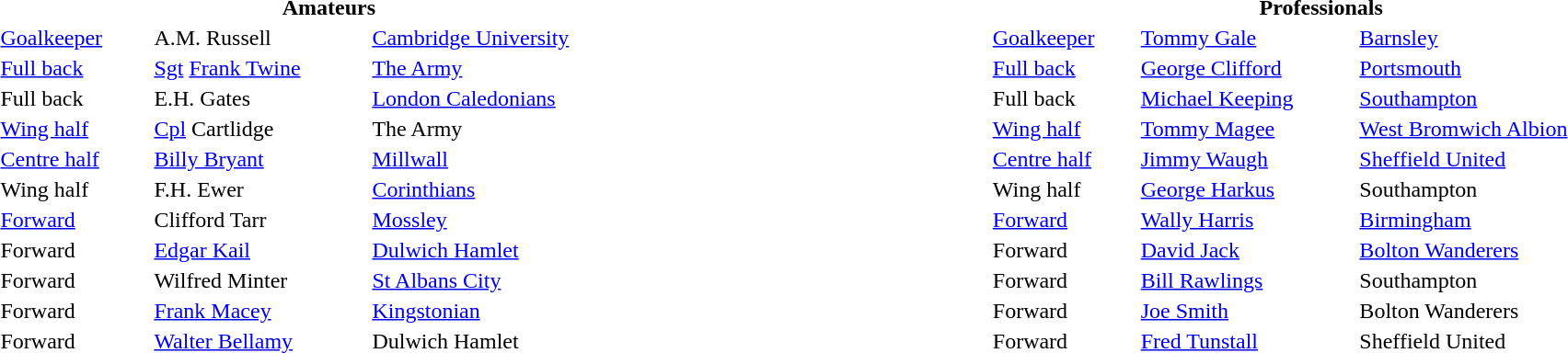<table width="95%">
<tr>
<th colspan="3" width="40%">Amateurs</th>
<th width="20%"></th>
<th colspan="3" width="40%">Professionals</th>
</tr>
<tr>
<td><a href='#'>Goalkeeper</a></td>
<td>A.M. Russell</td>
<td><a href='#'>Cambridge University</a></td>
<td></td>
<td><a href='#'>Goalkeeper</a></td>
<td><a href='#'>Tommy Gale</a></td>
<td><a href='#'>Barnsley</a></td>
</tr>
<tr>
<td><a href='#'>Full back</a></td>
<td><a href='#'>Sgt</a> <a href='#'>Frank Twine</a></td>
<td><a href='#'>The Army</a></td>
<td></td>
<td><a href='#'>Full back</a></td>
<td><a href='#'>George Clifford</a></td>
<td><a href='#'>Portsmouth</a></td>
</tr>
<tr>
<td>Full back</td>
<td>E.H. Gates</td>
<td><a href='#'>London Caledonians</a></td>
<td></td>
<td>Full back</td>
<td><a href='#'>Michael Keeping</a></td>
<td><a href='#'>Southampton</a></td>
</tr>
<tr>
<td><a href='#'>Wing half</a></td>
<td><a href='#'>Cpl</a> Cartlidge</td>
<td>The Army</td>
<td></td>
<td><a href='#'>Wing half</a></td>
<td><a href='#'>Tommy Magee</a></td>
<td><a href='#'>West Bromwich Albion</a></td>
</tr>
<tr>
<td><a href='#'>Centre half</a></td>
<td><a href='#'>Billy Bryant</a></td>
<td><a href='#'>Millwall</a></td>
<td></td>
<td><a href='#'>Centre half</a></td>
<td><a href='#'>Jimmy Waugh</a></td>
<td><a href='#'>Sheffield United</a></td>
</tr>
<tr>
<td>Wing half</td>
<td>F.H. Ewer</td>
<td><a href='#'>Corinthians</a></td>
<td></td>
<td>Wing half</td>
<td><a href='#'>George Harkus</a></td>
<td>Southampton</td>
</tr>
<tr>
<td><a href='#'>Forward</a></td>
<td>Clifford Tarr</td>
<td><a href='#'>Mossley</a></td>
<td></td>
<td><a href='#'>Forward</a></td>
<td><a href='#'>Wally Harris</a></td>
<td><a href='#'>Birmingham</a></td>
</tr>
<tr>
<td>Forward</td>
<td><a href='#'>Edgar Kail</a></td>
<td><a href='#'>Dulwich Hamlet</a></td>
<td></td>
<td>Forward</td>
<td><a href='#'>David Jack</a></td>
<td><a href='#'>Bolton Wanderers</a></td>
</tr>
<tr>
<td>Forward</td>
<td>Wilfred Minter</td>
<td><a href='#'>St Albans City</a></td>
<td></td>
<td>Forward</td>
<td><a href='#'>Bill Rawlings</a></td>
<td>Southampton</td>
</tr>
<tr>
<td>Forward</td>
<td><a href='#'>Frank Macey</a></td>
<td><a href='#'>Kingstonian</a></td>
<td></td>
<td>Forward</td>
<td><a href='#'>Joe Smith</a></td>
<td>Bolton Wanderers</td>
</tr>
<tr>
<td>Forward</td>
<td><a href='#'>Walter Bellamy</a></td>
<td>Dulwich Hamlet</td>
<td></td>
<td>Forward</td>
<td><a href='#'>Fred Tunstall</a></td>
<td>Sheffield United</td>
</tr>
<tr>
</tr>
</table>
